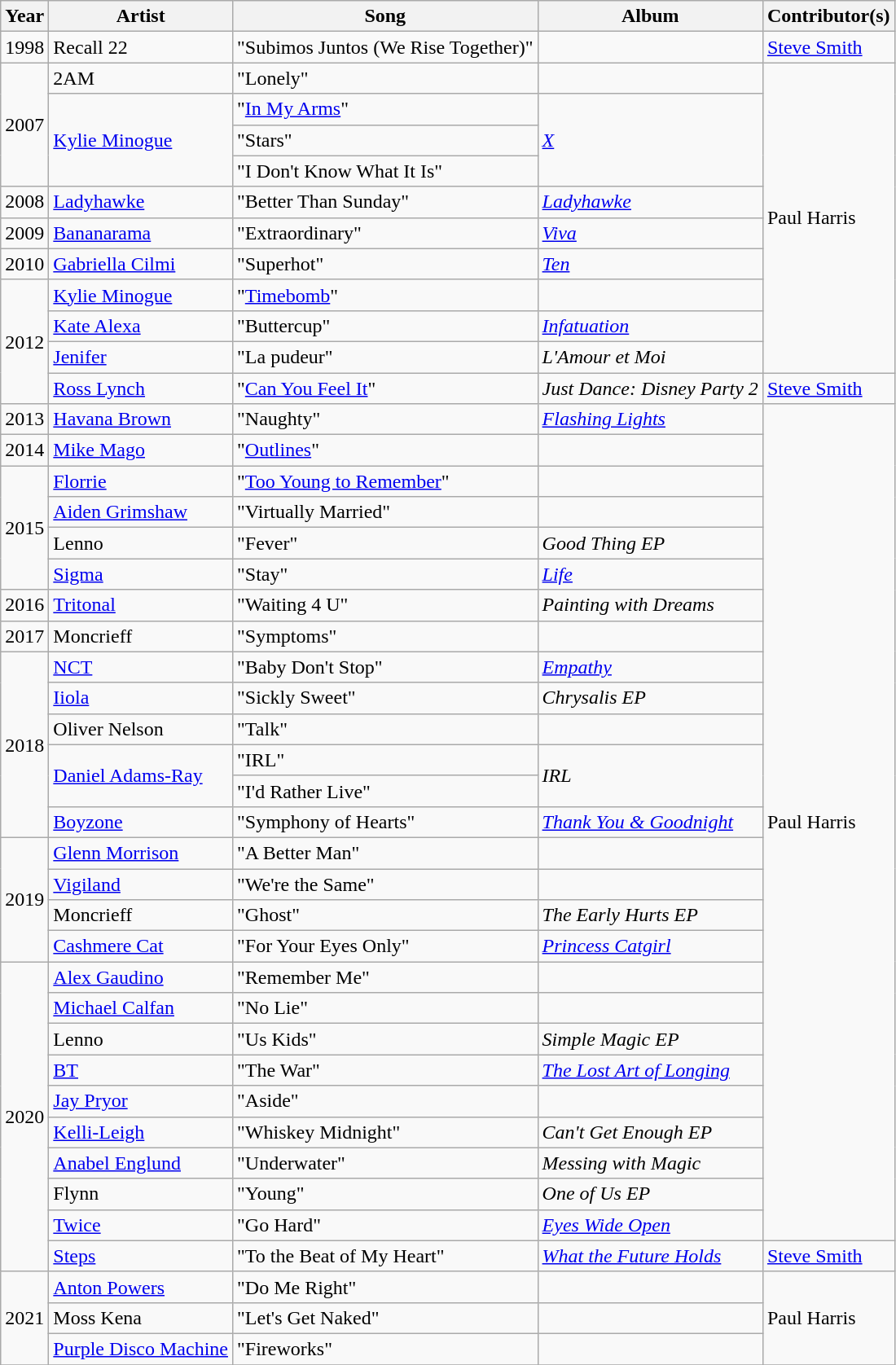<table class="wikitable">
<tr>
<th>Year</th>
<th>Artist</th>
<th>Song</th>
<th>Album</th>
<th>Contributor(s)</th>
</tr>
<tr>
<td>1998</td>
<td>Recall 22</td>
<td>"Subimos Juntos (We Rise Together)"</td>
<td></td>
<td><a href='#'>Steve Smith</a></td>
</tr>
<tr>
<td rowspan="4">2007</td>
<td>2AM</td>
<td>"Lonely" </td>
<td></td>
<td rowspan="10">Paul Harris</td>
</tr>
<tr>
<td rowspan="3"><a href='#'>Kylie Minogue</a></td>
<td>"<a href='#'>In My Arms</a>"</td>
<td rowspan="3"><em><a href='#'>X</a></em></td>
</tr>
<tr>
<td>"Stars"</td>
</tr>
<tr>
<td>"I Don't Know What It Is"</td>
</tr>
<tr>
<td>2008</td>
<td><a href='#'>Ladyhawke</a></td>
<td>"Better Than Sunday"</td>
<td><em><a href='#'>Ladyhawke</a></em></td>
</tr>
<tr>
<td>2009</td>
<td><a href='#'>Bananarama</a></td>
<td>"Extraordinary"</td>
<td><em><a href='#'>Viva</a></em></td>
</tr>
<tr>
<td>2010</td>
<td><a href='#'>Gabriella Cilmi</a></td>
<td>"Superhot"</td>
<td><em><a href='#'>Ten</a></em></td>
</tr>
<tr>
<td rowspan="4">2012</td>
<td><a href='#'>Kylie Minogue</a></td>
<td>"<a href='#'>Timebomb</a>"</td>
<td></td>
</tr>
<tr>
<td><a href='#'>Kate Alexa</a></td>
<td>"Buttercup"</td>
<td><em><a href='#'>Infatuation</a></em></td>
</tr>
<tr>
<td><a href='#'>Jenifer</a></td>
<td>"La pudeur"</td>
<td><em>L'Amour et Moi</em></td>
</tr>
<tr>
<td><a href='#'>Ross Lynch</a></td>
<td>"<a href='#'>Can You Feel It</a>"</td>
<td><em>Just Dance: Disney Party 2</em></td>
<td><a href='#'>Steve Smith</a></td>
</tr>
<tr>
<td>2013</td>
<td><a href='#'>Havana Brown</a></td>
<td>"Naughty"</td>
<td><em><a href='#'>Flashing Lights</a></em></td>
<td rowspan="27">Paul Harris</td>
</tr>
<tr>
<td>2014</td>
<td><a href='#'>Mike Mago</a></td>
<td>"<a href='#'>Outlines</a>" </td>
<td></td>
</tr>
<tr>
<td rowspan="4">2015</td>
<td><a href='#'>Florrie</a></td>
<td>"<a href='#'>Too Young to Remember</a>"</td>
<td></td>
</tr>
<tr>
<td><a href='#'>Aiden Grimshaw</a></td>
<td>"Virtually Married"</td>
<td></td>
</tr>
<tr>
<td>Lenno</td>
<td>"Fever" </td>
<td><em>Good Thing EP</em></td>
</tr>
<tr>
<td><a href='#'>Sigma</a></td>
<td>"Stay"</td>
<td><em><a href='#'>Life</a></em></td>
</tr>
<tr>
<td>2016</td>
<td><a href='#'>Tritonal</a></td>
<td>"Waiting 4 U"</td>
<td><em>Painting with Dreams</em></td>
</tr>
<tr>
<td>2017</td>
<td>Moncrieff</td>
<td>"Symptoms"</td>
<td></td>
</tr>
<tr>
<td rowspan="6">2018</td>
<td><a href='#'>NCT</a></td>
<td>"Baby Don't Stop"</td>
<td><em><a href='#'>Empathy</a></em></td>
</tr>
<tr>
<td><a href='#'>Iiola</a></td>
<td>"Sickly Sweet"</td>
<td><em>Chrysalis EP</em></td>
</tr>
<tr>
<td>Oliver Nelson</td>
<td>"Talk" </td>
<td></td>
</tr>
<tr>
<td rowspan="2"><a href='#'>Daniel Adams-Ray</a></td>
<td>"IRL"</td>
<td rowspan="2"><em>IRL</em></td>
</tr>
<tr>
<td>"I'd Rather Live"</td>
</tr>
<tr>
<td><a href='#'>Boyzone</a></td>
<td>"Symphony of Hearts"</td>
<td><em><a href='#'>Thank You & Goodnight</a></em></td>
</tr>
<tr>
<td rowspan="4">2019</td>
<td><a href='#'>Glenn Morrison</a></td>
<td>"A Better Man" </td>
<td></td>
</tr>
<tr>
<td><a href='#'>Vigiland</a></td>
<td>"We're the Same" </td>
<td></td>
</tr>
<tr>
<td>Moncrieff</td>
<td>"Ghost"</td>
<td><em>The Early Hurts EP</em></td>
</tr>
<tr>
<td><a href='#'>Cashmere Cat</a></td>
<td>"For Your Eyes Only"</td>
<td><em><a href='#'>Princess Catgirl</a></em></td>
</tr>
<tr>
<td rowspan="10">2020</td>
<td><a href='#'>Alex Gaudino</a></td>
<td>"Remember Me" </td>
<td></td>
</tr>
<tr>
<td><a href='#'>Michael Calfan</a></td>
<td>"No Lie" </td>
<td></td>
</tr>
<tr>
<td>Lenno</td>
<td>"Us Kids"</td>
<td><em>Simple Magic EP</em></td>
</tr>
<tr>
<td><a href='#'>BT</a></td>
<td>"The War" </td>
<td><em><a href='#'>The Lost Art of Longing</a></em></td>
</tr>
<tr>
<td><a href='#'>Jay Pryor</a></td>
<td>"Aside"</td>
<td></td>
</tr>
<tr>
<td><a href='#'>Kelli-Leigh</a></td>
<td>"Whiskey Midnight"</td>
<td><em>Can't Get Enough EP</em></td>
</tr>
<tr>
<td><a href='#'>Anabel Englund</a></td>
<td>"Underwater" </td>
<td><em>Messing with Magic</em></td>
</tr>
<tr>
<td>Flynn</td>
<td>"Young"</td>
<td><em>One of Us EP</em></td>
</tr>
<tr>
<td><a href='#'>Twice</a></td>
<td>"Go Hard"</td>
<td><em><a href='#'>Eyes Wide Open</a></em></td>
</tr>
<tr>
<td><a href='#'>Steps</a></td>
<td>"To the Beat of My Heart"</td>
<td><em><a href='#'>What the Future Holds</a></em></td>
<td><a href='#'>Steve Smith</a></td>
</tr>
<tr>
<td rowspan="3">2021</td>
<td><a href='#'>Anton Powers</a></td>
<td>"Do Me Right" </td>
<td></td>
<td rowspan="3">Paul Harris</td>
</tr>
<tr>
<td>Moss Kena</td>
<td>"Let's Get Naked" </td>
<td></td>
</tr>
<tr>
<td><a href='#'>Purple Disco Machine</a></td>
<td>"Fireworks" </td>
<td></td>
</tr>
<tr>
</tr>
</table>
